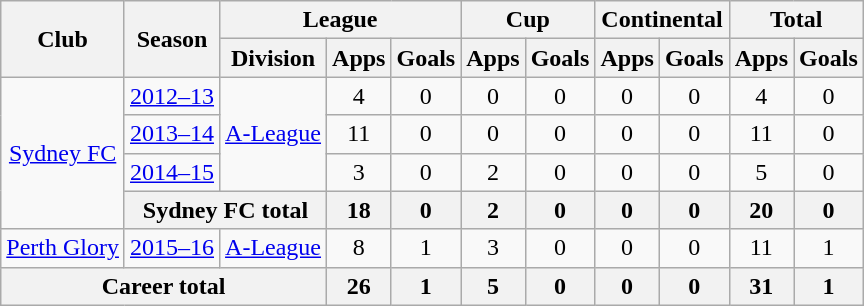<table class="wikitable" style="text-align: center;">
<tr>
<th rowspan="2">Club</th>
<th rowspan="2">Season</th>
<th colspan="3">League</th>
<th colspan="2">Cup</th>
<th colspan="2">Continental</th>
<th colspan="2">Total</th>
</tr>
<tr>
<th>Division</th>
<th>Apps</th>
<th>Goals</th>
<th>Apps</th>
<th>Goals</th>
<th>Apps</th>
<th>Goals</th>
<th>Apps</th>
<th>Goals</th>
</tr>
<tr>
<td rowspan="4" valign="center"><a href='#'>Sydney FC</a></td>
<td><a href='#'>2012–13</a></td>
<td rowspan="3"><a href='#'>A-League</a></td>
<td>4</td>
<td>0</td>
<td>0</td>
<td>0</td>
<td>0</td>
<td>0</td>
<td>4</td>
<td>0</td>
</tr>
<tr>
<td><a href='#'>2013–14</a></td>
<td>11</td>
<td>0</td>
<td>0</td>
<td>0</td>
<td>0</td>
<td>0</td>
<td>11</td>
<td>0</td>
</tr>
<tr>
<td><a href='#'>2014–15</a></td>
<td>3</td>
<td>0</td>
<td>2</td>
<td>0</td>
<td>0</td>
<td>0</td>
<td>5</td>
<td>0</td>
</tr>
<tr>
<th colspan=2>Sydney FC total</th>
<th>18</th>
<th>0</th>
<th>2</th>
<th>0</th>
<th>0</th>
<th>0</th>
<th>20</th>
<th>0</th>
</tr>
<tr>
<td><a href='#'>Perth Glory</a></td>
<td><a href='#'>2015–16</a></td>
<td><a href='#'>A-League</a></td>
<td>8</td>
<td>1</td>
<td>3</td>
<td>0</td>
<td>0</td>
<td>0</td>
<td>11</td>
<td>1</td>
</tr>
<tr>
<th colspan=3>Career total</th>
<th>26</th>
<th>1</th>
<th>5</th>
<th>0</th>
<th>0</th>
<th>0</th>
<th>31</th>
<th>1</th>
</tr>
</table>
